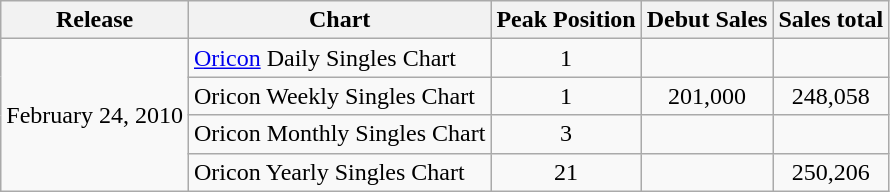<table class="wikitable">
<tr>
<th>Release</th>
<th>Chart</th>
<th>Peak Position</th>
<th>Debut Sales</th>
<th>Sales total</th>
</tr>
<tr>
<td rowspan=4>February 24, 2010</td>
<td><a href='#'>Oricon</a> Daily Singles Chart</td>
<td align="center">1</td>
<td align="center"></td>
<td align="center"></td>
</tr>
<tr>
<td>Oricon Weekly Singles Chart</td>
<td align="center">1</td>
<td align="center">201,000</td>
<td align="center">248,058</td>
</tr>
<tr>
<td>Oricon Monthly Singles Chart</td>
<td align="center">3</td>
<td align="center"></td>
<td align="center"></td>
</tr>
<tr>
<td>Oricon Yearly Singles Chart</td>
<td align="center">21</td>
<td align="center"></td>
<td align="center">250,206</td>
</tr>
</table>
